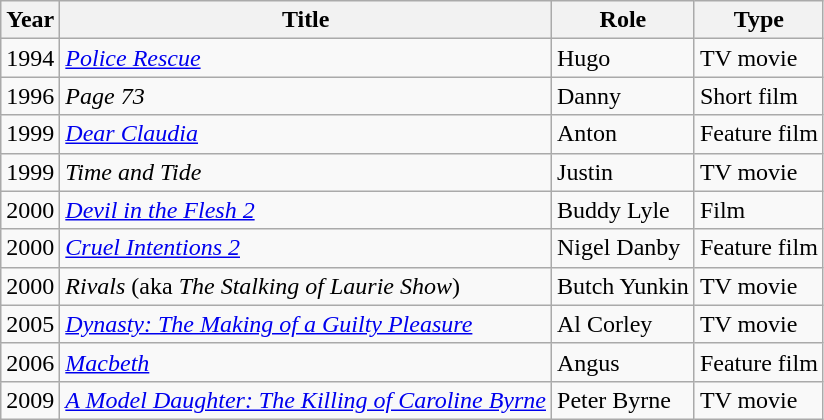<table class="wikitable">
<tr>
<th>Year</th>
<th>Title</th>
<th>Role</th>
<th>Type</th>
</tr>
<tr>
<td>1994</td>
<td><em><a href='#'>Police Rescue</a></em></td>
<td>Hugo</td>
<td>TV movie</td>
</tr>
<tr>
<td>1996</td>
<td><em>Page 73</em></td>
<td>Danny</td>
<td>Short film</td>
</tr>
<tr>
<td>1999</td>
<td><em><a href='#'>Dear Claudia</a></em></td>
<td>Anton</td>
<td>Feature film</td>
</tr>
<tr>
<td>1999</td>
<td><em>Time and Tide</em></td>
<td>Justin</td>
<td>TV movie</td>
</tr>
<tr>
<td>2000</td>
<td><em><a href='#'>Devil in the Flesh 2</a></em></td>
<td>Buddy Lyle</td>
<td>Film</td>
</tr>
<tr>
<td>2000</td>
<td><em><a href='#'>Cruel Intentions 2</a></em></td>
<td>Nigel Danby</td>
<td>Feature film</td>
</tr>
<tr>
<td>2000</td>
<td><em>Rivals</em> (aka <em>The Stalking of Laurie Show</em>)</td>
<td>Butch Yunkin</td>
<td>TV movie</td>
</tr>
<tr>
<td>2005</td>
<td><em><a href='#'>Dynasty: The Making of a Guilty Pleasure</a></em></td>
<td>Al Corley</td>
<td>TV movie</td>
</tr>
<tr>
<td>2006</td>
<td><em><a href='#'>Macbeth</a></em></td>
<td>Angus</td>
<td>Feature film</td>
</tr>
<tr>
<td>2009</td>
<td><em><a href='#'>A Model Daughter: The Killing of Caroline Byrne</a></em></td>
<td>Peter Byrne</td>
<td>TV movie</td>
</tr>
</table>
